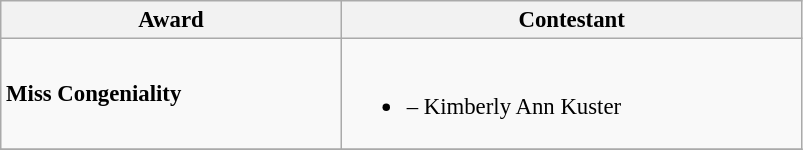<table class="wikitable sortable" style="font-size:95%;">
<tr>
<th width="220">Award</th>
<th width="300">Contestant</th>
</tr>
<tr>
<td><strong>Miss Congeniality</strong></td>
<td><br><ul><li><strong></strong> – Kimberly Ann Kuster</li></ul></td>
</tr>
<tr>
</tr>
</table>
